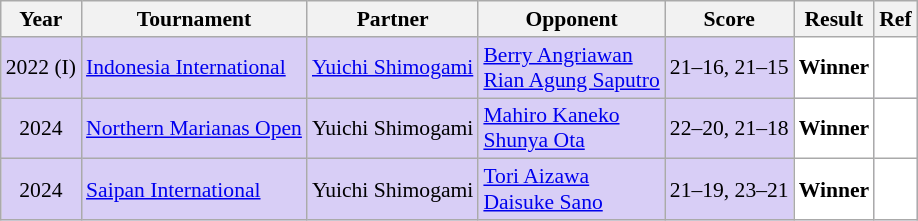<table class="sortable wikitable" style="font-size: 90%;">
<tr>
<th>Year</th>
<th>Tournament</th>
<th>Partner</th>
<th>Opponent</th>
<th>Score</th>
<th>Result</th>
<th>Ref</th>
</tr>
<tr style="background:#D8CEF6">
<td align="center">2022 (I)</td>
<td align="left"><a href='#'>Indonesia International</a></td>
<td align="left"> <a href='#'>Yuichi Shimogami</a></td>
<td align="left"> <a href='#'>Berry Angriawan</a><br> <a href='#'>Rian Agung Saputro</a></td>
<td align="left">21–16, 21–15</td>
<td style="text-align:left; background:white"> <strong>Winner</strong></td>
<td style="text-align:center; background:white"></td>
</tr>
<tr style="background:#D8CEF6">
<td align="center">2024</td>
<td align="left"><a href='#'>Northern Marianas Open</a></td>
<td align="left"> Yuichi Shimogami</td>
<td align="left"> <a href='#'>Mahiro Kaneko</a><br> <a href='#'>Shunya Ota</a></td>
<td align="left">22–20, 21–18</td>
<td style="text-align:left; background:white"> <strong>Winner</strong></td>
<td style="text-align:center; background:white"></td>
</tr>
<tr style="background:#D8CEF6">
<td align="center">2024</td>
<td align="left"><a href='#'>Saipan International</a></td>
<td align="left"> Yuichi Shimogami</td>
<td align="left"> <a href='#'>Tori Aizawa</a><br> <a href='#'>Daisuke Sano</a></td>
<td align="left">21–19, 23–21</td>
<td style="text-align:left; background:white"> <strong>Winner</strong></td>
<td style="text-align:center; background:white"></td>
</tr>
</table>
